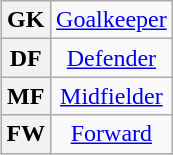<table class="wikitable plainrowheaders" style="text-align:center;margin-left:1em;float:right">
<tr>
<th>GK</th>
<td><a href='#'>Goalkeeper</a></td>
</tr>
<tr>
<th>DF</th>
<td><a href='#'>Defender</a></td>
</tr>
<tr>
<th>MF</th>
<td><a href='#'>Midfielder</a></td>
</tr>
<tr>
<th>FW</th>
<td><a href='#'>Forward</a></td>
</tr>
</table>
